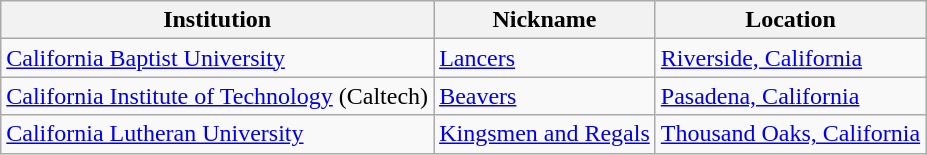<table class="wikitable">
<tr>
<th>Institution</th>
<th>Nickname</th>
<th>Location</th>
</tr>
<tr>
<td><a href='#'>California Baptist University</a></td>
<td><a href='#'>Lancers</a></td>
<td><a href='#'>Riverside, California</a></td>
</tr>
<tr>
<td><a href='#'>California Institute of Technology</a> (Caltech)</td>
<td><a href='#'>Beavers</a></td>
<td><a href='#'>Pasadena, California</a></td>
</tr>
<tr>
<td><a href='#'>California Lutheran University</a></td>
<td><a href='#'>Kingsmen and Regals</a></td>
<td><a href='#'>Thousand Oaks, California</a></td>
</tr>
</table>
